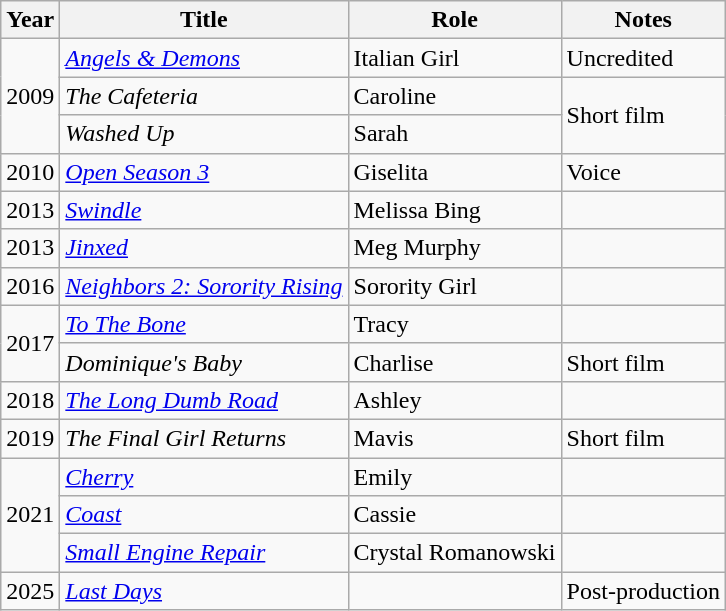<table class="wikitable">
<tr>
<th>Year</th>
<th>Title</th>
<th>Role</th>
<th>Notes</th>
</tr>
<tr>
<td rowspan="3">2009</td>
<td><em><a href='#'>Angels & Demons</a></em></td>
<td>Italian Girl</td>
<td>Uncredited</td>
</tr>
<tr>
<td><em>The Cafeteria</em></td>
<td>Caroline</td>
<td rowspan="2">Short film</td>
</tr>
<tr>
<td><em>Washed Up</em></td>
<td>Sarah</td>
</tr>
<tr>
<td>2010</td>
<td><em><a href='#'>Open Season 3</a></em></td>
<td>Giselita</td>
<td>Voice</td>
</tr>
<tr>
<td>2013</td>
<td><em><a href='#'>Swindle</a></em></td>
<td>Melissa Bing</td>
<td></td>
</tr>
<tr>
<td>2013</td>
<td><em><a href='#'>Jinxed</a></em></td>
<td>Meg Murphy</td>
<td></td>
</tr>
<tr>
<td>2016</td>
<td><em><a href='#'>Neighbors 2: Sorority Rising</a></em></td>
<td>Sorority Girl</td>
<td></td>
</tr>
<tr>
<td rowspan="2">2017</td>
<td><em><a href='#'>To The Bone</a></em></td>
<td>Tracy</td>
<td></td>
</tr>
<tr>
<td><em>Dominique's Baby</em></td>
<td>Charlise</td>
<td>Short film</td>
</tr>
<tr>
<td>2018</td>
<td><em><a href='#'>The Long Dumb Road</a></em></td>
<td>Ashley</td>
<td></td>
</tr>
<tr>
<td>2019</td>
<td><em>The Final Girl Returns</em></td>
<td>Mavis</td>
<td>Short film</td>
</tr>
<tr>
<td rowspan="3">2021</td>
<td><em><a href='#'>Cherry</a></em></td>
<td>Emily</td>
<td></td>
</tr>
<tr>
<td><em><a href='#'>Coast</a></em></td>
<td>Cassie</td>
<td></td>
</tr>
<tr>
<td><em><a href='#'>Small Engine Repair</a></em></td>
<td>Crystal Romanowski</td>
<td></td>
</tr>
<tr>
<td>2025</td>
<td><em><a href='#'>Last Days</a></em></td>
<td></td>
<td>Post-production</td>
</tr>
</table>
